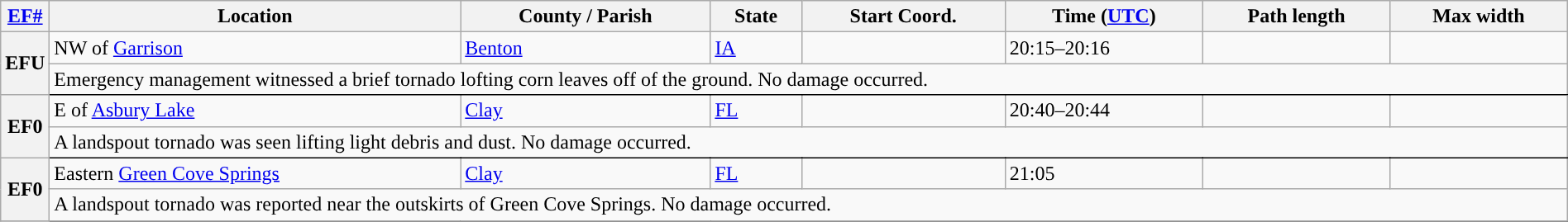<table class="wikitable sortable" style="width:100%;">
<tr>
<th scope="col" width="2%" align="center"><a href='#'>EF#</a></th>
<th scope="col" align="center" class="unsortable">Location</th>
<th scope="col" align="center" class="unsortable">County / Parish</th>
<th scope="col" align="center">State</th>
<th scope="col" align="center">Start Coord.</th>
<th scope="col" align="center">Time (<a href='#'>UTC</a>)</th>
<th scope="col" align="center">Path length</th>
<th scope="col" align="center">Max width</th>
</tr>
<tr>
<th scope="row" rowspan="2" style="background-color:#">EFU</th>
<td>NW of <a href='#'>Garrison</a></td>
<td><a href='#'>Benton</a></td>
<td><a href='#'>IA</a></td>
<td></td>
<td>20:15–20:16</td>
<td></td>
<td></td>
</tr>
<tr class="expand-child">
<td colspan="8" style=" border-bottom: 1px solid black;">Emergency management witnessed a brief tornado lofting corn leaves off of the ground. No damage occurred.</td>
</tr>
<tr>
<th scope="row" rowspan="2" style="background-color:#">EF0</th>
<td>E of <a href='#'>Asbury Lake</a></td>
<td><a href='#'>Clay</a></td>
<td><a href='#'>FL</a></td>
<td></td>
<td>20:40–20:44</td>
<td></td>
<td></td>
</tr>
<tr class="expand-child">
<td colspan="8" style=" border-bottom: 1px solid black;">A landspout tornado was seen lifting light debris and dust. No damage occurred.</td>
</tr>
<tr>
<th scope="row" rowspan="2" style="background-color:#">EF0</th>
<td>Eastern <a href='#'>Green Cove Springs</a></td>
<td><a href='#'>Clay</a></td>
<td><a href='#'>FL</a></td>
<td></td>
<td>21:05</td>
<td></td>
<td></td>
</tr>
<tr class="expand-child">
<td colspan="8" style=" border-bottom: 1px solid black;">A landspout tornado was reported near the outskirts of Green Cove Springs. No damage occurred.</td>
</tr>
<tr>
</tr>
</table>
